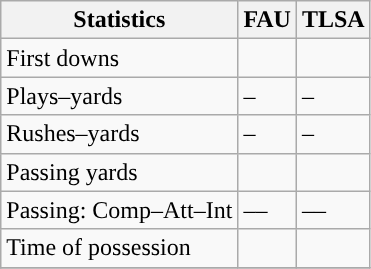<table class="wikitable" style="float: left;">
<tr>
<th>Statistics</th>
<th>FAU</th>
<th>TLSA</th>
</tr>
<tr>
<td>First downs</td>
<td></td>
<td></td>
</tr>
<tr>
<td>Plays–yards</td>
<td>–</td>
<td>–</td>
</tr>
<tr>
<td>Rushes–yards</td>
<td>–</td>
<td>–</td>
</tr>
<tr>
<td>Passing yards</td>
<td></td>
<td></td>
</tr>
<tr>
<td>Passing: Comp–Att–Int</td>
<td>––</td>
<td>––</td>
</tr>
<tr>
<td>Time of possession</td>
<td></td>
<td></td>
</tr>
<tr>
</tr>
</table>
